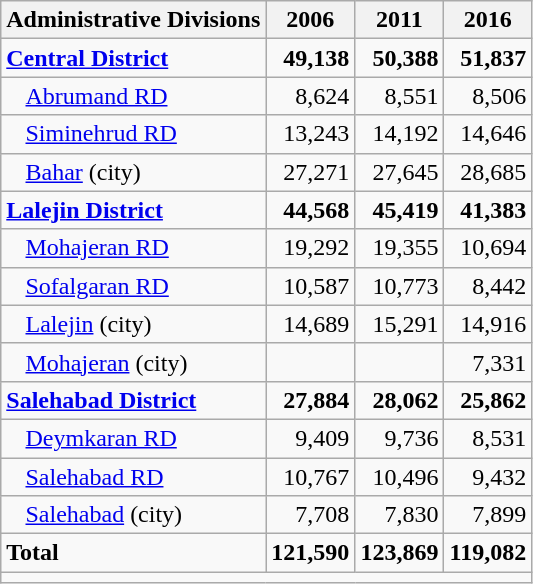<table class="wikitable">
<tr>
<th>Administrative Divisions</th>
<th>2006</th>
<th>2011</th>
<th>2016</th>
</tr>
<tr>
<td><strong><a href='#'>Central District</a></strong></td>
<td style="text-align: right;"><strong>49,138</strong></td>
<td style="text-align: right;"><strong>50,388</strong></td>
<td style="text-align: right;"><strong>51,837</strong></td>
</tr>
<tr>
<td style="padding-left: 1em;"><a href='#'>Abrumand RD</a></td>
<td style="text-align: right;">8,624</td>
<td style="text-align: right;">8,551</td>
<td style="text-align: right;">8,506</td>
</tr>
<tr>
<td style="padding-left: 1em;"><a href='#'>Siminehrud RD</a></td>
<td style="text-align: right;">13,243</td>
<td style="text-align: right;">14,192</td>
<td style="text-align: right;">14,646</td>
</tr>
<tr>
<td style="padding-left: 1em;"><a href='#'>Bahar</a> (city)</td>
<td style="text-align: right;">27,271</td>
<td style="text-align: right;">27,645</td>
<td style="text-align: right;">28,685</td>
</tr>
<tr>
<td><strong><a href='#'>Lalejin District</a></strong></td>
<td style="text-align: right;"><strong>44,568</strong></td>
<td style="text-align: right;"><strong>45,419</strong></td>
<td style="text-align: right;"><strong>41,383</strong></td>
</tr>
<tr>
<td style="padding-left: 1em;"><a href='#'>Mohajeran RD</a></td>
<td style="text-align: right;">19,292</td>
<td style="text-align: right;">19,355</td>
<td style="text-align: right;">10,694</td>
</tr>
<tr>
<td style="padding-left: 1em;"><a href='#'>Sofalgaran RD</a></td>
<td style="text-align: right;">10,587</td>
<td style="text-align: right;">10,773</td>
<td style="text-align: right;">8,442</td>
</tr>
<tr>
<td style="padding-left: 1em;"><a href='#'>Lalejin</a> (city)</td>
<td style="text-align: right;">14,689</td>
<td style="text-align: right;">15,291</td>
<td style="text-align: right;">14,916</td>
</tr>
<tr>
<td style="padding-left: 1em;"><a href='#'>Mohajeran</a> (city)</td>
<td style="text-align: right;"></td>
<td style="text-align: right;"></td>
<td style="text-align: right;">7,331</td>
</tr>
<tr>
<td><strong><a href='#'>Salehabad District</a></strong></td>
<td style="text-align: right;"><strong>27,884</strong></td>
<td style="text-align: right;"><strong>28,062</strong></td>
<td style="text-align: right;"><strong>25,862</strong></td>
</tr>
<tr>
<td style="padding-left: 1em;"><a href='#'>Deymkaran RD</a></td>
<td style="text-align: right;">9,409</td>
<td style="text-align: right;">9,736</td>
<td style="text-align: right;">8,531</td>
</tr>
<tr>
<td style="padding-left: 1em;"><a href='#'>Salehabad RD</a></td>
<td style="text-align: right;">10,767</td>
<td style="text-align: right;">10,496</td>
<td style="text-align: right;">9,432</td>
</tr>
<tr>
<td style="padding-left: 1em;"><a href='#'>Salehabad</a> (city)</td>
<td style="text-align: right;">7,708</td>
<td style="text-align: right;">7,830</td>
<td style="text-align: right;">7,899</td>
</tr>
<tr>
<td><strong>Total</strong></td>
<td style="text-align: right;"><strong>121,590</strong></td>
<td style="text-align: right;"><strong>123,869</strong></td>
<td style="text-align: right;"><strong>119,082</strong></td>
</tr>
<tr>
<td colspan=4></td>
</tr>
</table>
